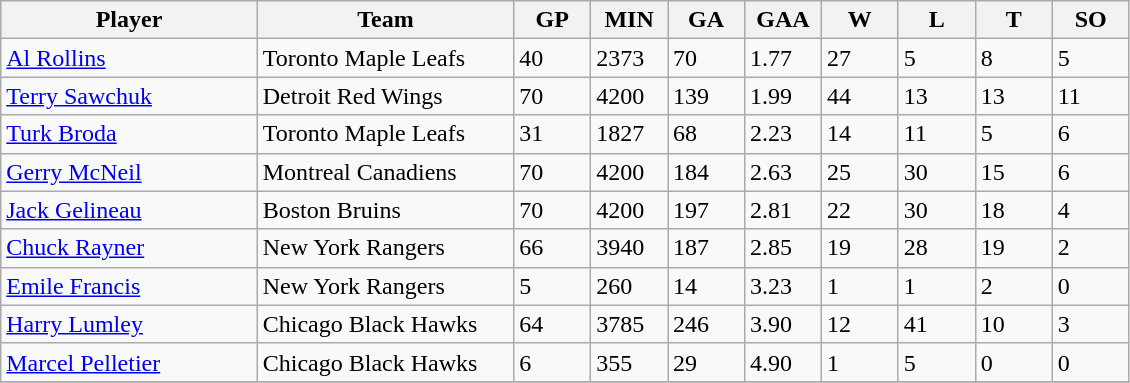<table class="wikitable">
<tr>
<th bgcolor="#DDDDFF" width="20%">Player</th>
<th bgcolor="#DDDDFF" width="20%">Team</th>
<th bgcolor="#DDDDFF" width="6%">GP</th>
<th bgcolor="#DDDDFF" width="6%">MIN</th>
<th bgcolor="#DDDDFF" width="6%">GA</th>
<th bgcolor="#DDDDFF" width="6%">GAA</th>
<th bgcolor="#DDDDFF" width="6%">W</th>
<th bgcolor="#DDDDFF" width="6%">L</th>
<th bgcolor="#DDDDFF" width="6%">T</th>
<th bgcolor="#DDDDFF" width="6%">SO</th>
</tr>
<tr>
<td><a href='#'>Al Rollins</a></td>
<td>Toronto Maple Leafs</td>
<td>40</td>
<td>2373</td>
<td>70</td>
<td>1.77</td>
<td>27</td>
<td>5</td>
<td>8</td>
<td>5</td>
</tr>
<tr>
<td><a href='#'>Terry Sawchuk</a></td>
<td>Detroit Red Wings</td>
<td>70</td>
<td>4200</td>
<td>139</td>
<td>1.99</td>
<td>44</td>
<td>13</td>
<td>13</td>
<td>11</td>
</tr>
<tr>
<td><a href='#'>Turk Broda</a></td>
<td>Toronto Maple Leafs</td>
<td>31</td>
<td>1827</td>
<td>68</td>
<td>2.23</td>
<td>14</td>
<td>11</td>
<td>5</td>
<td>6</td>
</tr>
<tr>
<td><a href='#'>Gerry McNeil</a></td>
<td>Montreal Canadiens</td>
<td>70</td>
<td>4200</td>
<td>184</td>
<td>2.63</td>
<td>25</td>
<td>30</td>
<td>15</td>
<td>6</td>
</tr>
<tr>
<td><a href='#'>Jack Gelineau</a></td>
<td>Boston Bruins</td>
<td>70</td>
<td>4200</td>
<td>197</td>
<td>2.81</td>
<td>22</td>
<td>30</td>
<td>18</td>
<td>4</td>
</tr>
<tr>
<td><a href='#'>Chuck Rayner</a></td>
<td>New York Rangers</td>
<td>66</td>
<td>3940</td>
<td>187</td>
<td>2.85</td>
<td>19</td>
<td>28</td>
<td>19</td>
<td>2</td>
</tr>
<tr>
<td><a href='#'>Emile Francis</a></td>
<td>New York Rangers</td>
<td>5</td>
<td>260</td>
<td>14</td>
<td>3.23</td>
<td>1</td>
<td>1</td>
<td>2</td>
<td>0</td>
</tr>
<tr>
<td><a href='#'>Harry Lumley</a></td>
<td>Chicago Black Hawks</td>
<td>64</td>
<td>3785</td>
<td>246</td>
<td>3.90</td>
<td>12</td>
<td>41</td>
<td>10</td>
<td>3</td>
</tr>
<tr>
<td><a href='#'>Marcel Pelletier</a></td>
<td>Chicago Black Hawks</td>
<td>6</td>
<td>355</td>
<td>29</td>
<td>4.90</td>
<td>1</td>
<td>5</td>
<td>0</td>
<td>0</td>
</tr>
<tr>
</tr>
</table>
